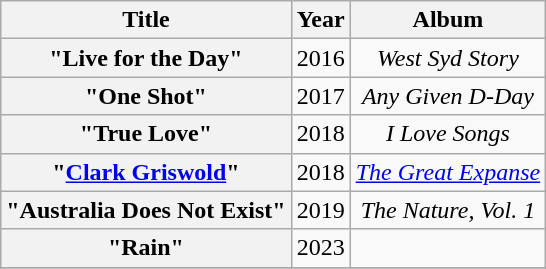<table class="wikitable plainrowheaders" style=text-align:center;>
<tr>
<th scope="col">Title</th>
<th scope="col">Year</th>
<th scope="col">Album</th>
</tr>
<tr>
<th scope="row">"Live for the Day"<br></th>
<td>2016</td>
<td><em>West Syd Story</em></td>
</tr>
<tr>
<th scope="row">"One Shot"<br></th>
<td>2017</td>
<td><em>Any Given D-Day</em></td>
</tr>
<tr>
<th scope="row">"True Love"<br></th>
<td>2018</td>
<td><em>I Love Songs</em></td>
</tr>
<tr>
<th scope="row">"<a href='#'>Clark Griswold</a>"<br></th>
<td>2018</td>
<td><em><a href='#'>The Great Expanse</a></em></td>
</tr>
<tr>
<th scope="row">"Australia Does Not Exist"<br></th>
<td>2019</td>
<td><em>The Nature, Vol. 1</em></td>
</tr>
<tr>
<th scope="row">"Rain"<br></th>
<td>2023</td>
<td></td>
</tr>
<tr>
</tr>
</table>
